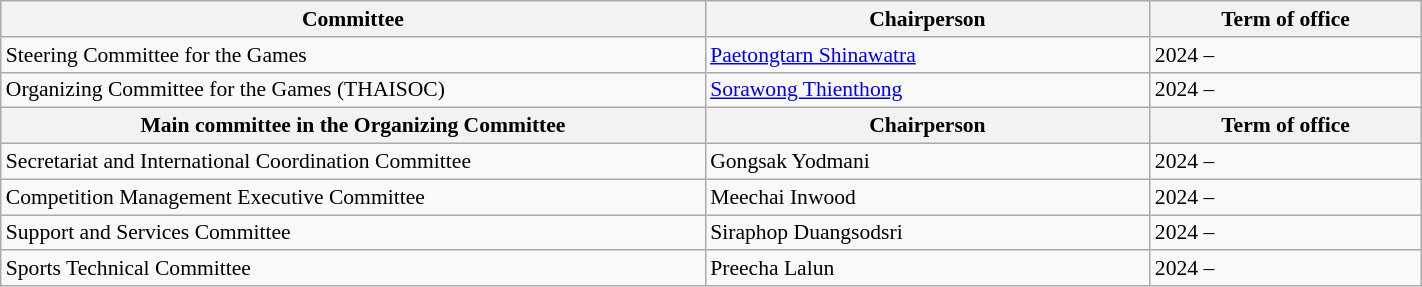<table class="wikitable" style="width:75%; font-size:90%;">
<tr>
<th width="400px">Committee</th>
<th width="250px">Chairperson</th>
<th width="150px">Term of office</th>
</tr>
<tr>
<td>Steering Committee for the Games</td>
<td><a href='#'>Paetongtarn Shinawatra</a></td>
<td>2024 –</td>
</tr>
<tr>
<td>Organizing Committee for the Games (THAISOC)</td>
<td><a href='#'>Sorawong Thienthong</a></td>
<td>2024 –</td>
</tr>
<tr>
<th width="400px">Main committee in the Organizing Committee</th>
<th width="250px">Chairperson</th>
<th width="150px">Term of office</th>
</tr>
<tr>
<td>Secretariat and International Coordination Committee</td>
<td>Gongsak Yodmani</td>
<td>2024 –</td>
</tr>
<tr>
<td>Competition Management Executive Committee</td>
<td>Meechai Inwood</td>
<td>2024 –</td>
</tr>
<tr>
<td>Support and Services Committee</td>
<td>Siraphop Duangsodsri</td>
<td>2024 –</td>
</tr>
<tr>
<td>Sports Technical Committee</td>
<td>Preecha Lalun</td>
<td>2024 –</td>
</tr>
</table>
